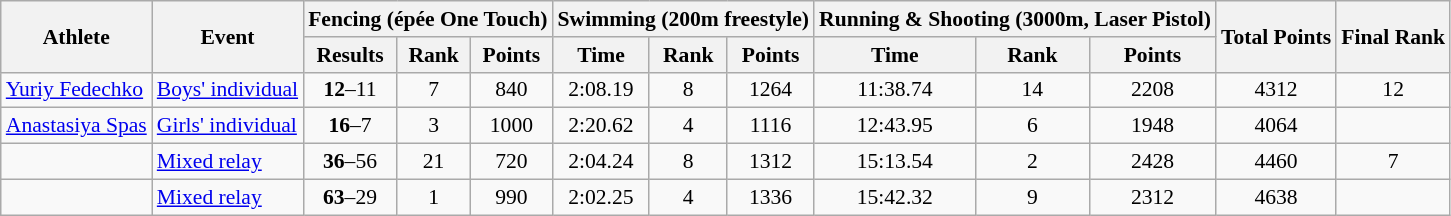<table class="wikitable" border="1" style="font-size:90%">
<tr>
<th rowspan=2>Athlete</th>
<th rowspan=2>Event</th>
<th colspan=3>Fencing (épée One Touch)</th>
<th colspan=3>Swimming (200m freestyle)</th>
<th colspan=3>Running & Shooting (3000m, Laser Pistol)</th>
<th rowspan=2>Total Points</th>
<th rowspan=2>Final Rank</th>
</tr>
<tr>
<th>Results</th>
<th>Rank</th>
<th>Points</th>
<th>Time</th>
<th>Rank</th>
<th>Points</th>
<th>Time</th>
<th>Rank</th>
<th>Points</th>
</tr>
<tr>
<td><a href='#'>Yuriy Fedechko</a></td>
<td><a href='#'>Boys' individual</a></td>
<td align=center><strong>12</strong>–11</td>
<td align=center>7</td>
<td align=center>840</td>
<td align=center>2:08.19</td>
<td align=center>8</td>
<td align=center>1264</td>
<td align=center>11:38.74</td>
<td align=center>14</td>
<td align=center>2208</td>
<td align=center>4312</td>
<td align=center>12</td>
</tr>
<tr>
<td><a href='#'>Anastasiya Spas</a></td>
<td><a href='#'>Girls' individual</a></td>
<td align=center><strong>16</strong>–7</td>
<td align=center>3</td>
<td align=center>1000</td>
<td align=center>2:20.62</td>
<td align=center>4</td>
<td align=center>1116</td>
<td align=center>12:43.95</td>
<td align=center>6</td>
<td align=center>1948</td>
<td align=center>4064</td>
<td align=center></td>
</tr>
<tr>
<td><br></td>
<td><a href='#'>Mixed relay</a></td>
<td align=center><strong>36</strong>–56</td>
<td align=center>21</td>
<td align=center>720</td>
<td align=center>2:04.24</td>
<td align=center>8</td>
<td align=center>1312</td>
<td align=center>15:13.54</td>
<td align=center>2</td>
<td align=center>2428</td>
<td align=center>4460</td>
<td align=center>7</td>
</tr>
<tr>
<td><br></td>
<td><a href='#'>Mixed relay</a></td>
<td align=center><strong>63</strong>–29</td>
<td align=center>1</td>
<td align=center>990</td>
<td align=center>2:02.25</td>
<td align=center>4</td>
<td align=center>1336</td>
<td align=center>15:42.32</td>
<td align=center>9</td>
<td align=center>2312</td>
<td align=center>4638</td>
<td align=center></td>
</tr>
</table>
